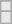<table class=wikitable>
<tr>
</tr>
<tr bgcolor= e8e8e8>
<td></td>
</tr>
<tr>
</tr>
<tr bgcolor= e8e8e8>
<td></td>
</tr>
</table>
